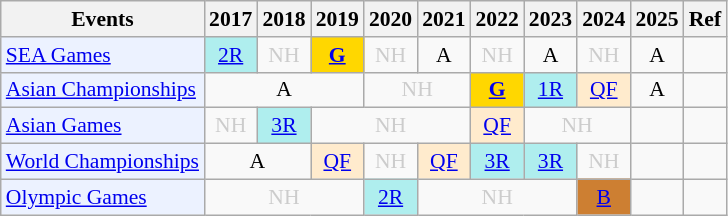<table class="wikitable" style="font-size: 90%; text-align:center">
<tr>
<th>Events</th>
<th>2017</th>
<th>2018</th>
<th>2019</th>
<th>2020</th>
<th>2021</th>
<th>2022</th>
<th>2023</th>
<th>2024</th>
<th>2025</th>
<th>Ref</th>
</tr>
<tr>
<td bgcolor="#ECF2FF"; align="left"><a href='#'>SEA Games</a></td>
<td bgcolor=AFEEEE><a href='#'>2R</a></td>
<td style=color:#ccc>NH</td>
<td bgcolor=gold><a href='#'><strong>G</strong></a></td>
<td style=color:#ccc>NH</td>
<td>A</td>
<td style=color:#ccc>NH</td>
<td>A</td>
<td style=color:#ccc>NH</td>
<td>A</td>
<td></td>
</tr>
<tr>
<td bgcolor="#ECF2FF"; align="left"><a href='#'>Asian Championships</a></td>
<td colspan="3">A</td>
<td colspan="2" style=color:#ccc>NH</td>
<td bgcolor=gold><a href='#'><strong>G</strong></a></td>
<td bgcolor=AFEEEE><a href='#'>1R</a></td>
<td bgcolor=FFEBCD><a href='#'>QF</a></td>
<td colspan="1">A</td>
<td></td>
</tr>
<tr>
<td bgcolor="#ECF2FF"; align="left"><a href='#'>Asian Games</a></td>
<td style=color:#ccc>NH</td>
<td bgcolor=AFEEEE><a href='#'>3R</a></td>
<td colspan="3" style=color:#ccc>NH</td>
<td bgcolor=FFEBCD><a href='#'>QF</a></td>
<td colspan="2" style=color:#ccc>NH</td>
<td></td>
<td></td>
</tr>
<tr>
<td bgcolor="#ECF2FF"; align="left"><a href='#'>World Championships</a></td>
<td colspan="2">A</td>
<td bgcolor=FFEBCD><a href='#'>QF</a></td>
<td style=color:#ccc>NH</td>
<td bgcolor=FFEBCD><a href='#'>QF</a></td>
<td bgcolor=AFEEEE><a href='#'>3R</a></td>
<td bgcolor=AFEEEE><a href='#'>3R</a></td>
<td style=color:#ccc>NH</td>
<td></td>
<td></td>
</tr>
<tr>
<td bgcolor="#ECF2FF"; align="left"><a href='#'>Olympic Games</a></td>
<td colspan="3" style=color:#ccc>NH</td>
<td bgcolor=AFEEEE><a href='#'>2R</a></td>
<td colspan="3" style=color:#ccc>NH</td>
<td bgcolor=CD7F32><a href='#'>B</a></td>
<td></td>
<td></td>
</tr>
</table>
